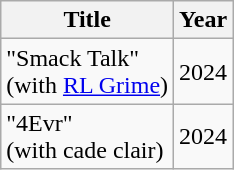<table class="wikitable">
<tr>
<th scope="col">Title</th>
<th scope="col">Year</th>
</tr>
<tr>
<td>"Smack Talk"<br>(with <a href='#'>RL Grime</a>)</td>
<td>2024</td>
</tr>
<tr>
<td>"4Evr"<br>(with cade clair)</td>
<td>2024</td>
</tr>
</table>
